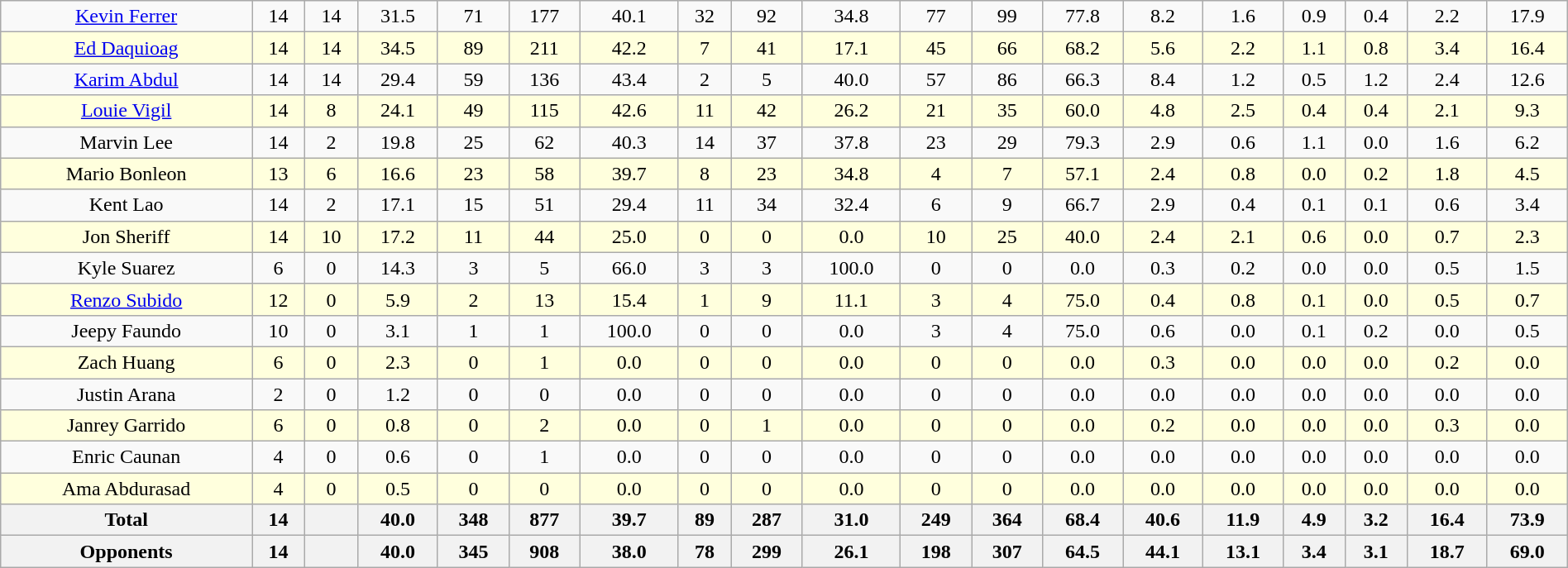<table class=wikitable width=100%>
<tr align=center>
<td><a href='#'>Kevin Ferrer</a></td>
<td>14</td>
<td>14</td>
<td>31.5</td>
<td>71</td>
<td>177</td>
<td>40.1</td>
<td>32</td>
<td>92</td>
<td>34.8</td>
<td>77</td>
<td>99</td>
<td>77.8</td>
<td>8.2</td>
<td>1.6</td>
<td>0.9</td>
<td>0.4</td>
<td>2.2</td>
<td style=>17.9</td>
</tr>
<tr bgcolor=#ffffdd align=center>
<td><a href='#'>Ed Daquioag</a></td>
<td>14</td>
<td>14</td>
<td style=>34.5</td>
<td>89</td>
<td>211</td>
<td>42.2</td>
<td>7</td>
<td>41</td>
<td>17.1</td>
<td>45</td>
<td>66</td>
<td>68.2</td>
<td>5.6</td>
<td>2.2</td>
<td style=>1.1</td>
<td>0.8</td>
<td>3.4</td>
<td>16.4</td>
</tr>
<tr align=center>
<td><a href='#'>Karim Abdul</a></td>
<td>14</td>
<td>14</td>
<td>29.4</td>
<td>59</td>
<td>136</td>
<td>43.4</td>
<td>2</td>
<td>5</td>
<td>40.0</td>
<td>57</td>
<td>86</td>
<td>66.3</td>
<td style=>8.4</td>
<td>1.2</td>
<td>0.5</td>
<td style=>1.2</td>
<td>2.4</td>
<td>12.6</td>
</tr>
<tr bgcolor=#ffffdd align=center>
<td><a href='#'>Louie Vigil</a></td>
<td>14</td>
<td>8</td>
<td>24.1</td>
<td>49</td>
<td>115</td>
<td>42.6</td>
<td>11</td>
<td>42</td>
<td>26.2</td>
<td>21</td>
<td>35</td>
<td>60.0</td>
<td>4.8</td>
<td style=>2.5</td>
<td>0.4</td>
<td>0.4</td>
<td>2.1</td>
<td>9.3</td>
</tr>
<tr align=center>
<td>Marvin Lee</td>
<td>14</td>
<td>2</td>
<td>19.8</td>
<td>25</td>
<td>62</td>
<td>40.3</td>
<td>14</td>
<td>37</td>
<td>37.8</td>
<td>23</td>
<td>29</td>
<td style=>79.3</td>
<td>2.9</td>
<td>0.6</td>
<td style=>1.1</td>
<td>0.0</td>
<td>1.6</td>
<td>6.2</td>
</tr>
<tr bgcolor=#ffffdd align=center>
<td>Mario Bonleon</td>
<td>13</td>
<td>6</td>
<td>16.6</td>
<td>23</td>
<td>58</td>
<td>39.7</td>
<td>8</td>
<td>23</td>
<td>34.8</td>
<td>4</td>
<td>7</td>
<td>57.1</td>
<td>2.4</td>
<td>0.8</td>
<td>0.0</td>
<td>0.2</td>
<td>1.8</td>
<td>4.5</td>
</tr>
<tr align=center>
<td>Kent Lao</td>
<td>14</td>
<td>2</td>
<td>17.1</td>
<td>15</td>
<td>51</td>
<td>29.4</td>
<td>11</td>
<td>34</td>
<td>32.4</td>
<td>6</td>
<td>9</td>
<td>66.7</td>
<td>2.9</td>
<td>0.4</td>
<td>0.1</td>
<td>0.1</td>
<td>0.6</td>
<td>3.4</td>
</tr>
<tr bgcolor=#ffffdd align=center>
<td>Jon Sheriff</td>
<td>14</td>
<td>10</td>
<td>17.2</td>
<td>11</td>
<td>44</td>
<td>25.0</td>
<td>0</td>
<td>0</td>
<td>0.0</td>
<td>10</td>
<td>25</td>
<td>40.0</td>
<td>2.4</td>
<td>2.1</td>
<td>0.6</td>
<td>0.0</td>
<td>0.7</td>
<td>2.3</td>
</tr>
<tr align=center>
<td>Kyle Suarez</td>
<td>6</td>
<td>0</td>
<td>14.3</td>
<td>3</td>
<td>5</td>
<td>66.0</td>
<td>3</td>
<td>3</td>
<td style=>100.0</td>
<td>0</td>
<td>0</td>
<td>0.0</td>
<td>0.3</td>
<td>0.2</td>
<td>0.0</td>
<td>0.0</td>
<td>0.5</td>
<td>1.5</td>
</tr>
<tr bgcolor=#ffffdd align=center>
<td><a href='#'>Renzo Subido</a></td>
<td>12</td>
<td>0</td>
<td>5.9</td>
<td>2</td>
<td>13</td>
<td>15.4</td>
<td>1</td>
<td>9</td>
<td>11.1</td>
<td>3</td>
<td>4</td>
<td>75.0</td>
<td>0.4</td>
<td>0.8</td>
<td>0.1</td>
<td>0.0</td>
<td>0.5</td>
<td>0.7</td>
</tr>
<tr align=center>
<td>Jeepy Faundo</td>
<td>10</td>
<td>0</td>
<td>3.1</td>
<td>1</td>
<td>1</td>
<td style=>100.0</td>
<td>0</td>
<td>0</td>
<td>0.0</td>
<td>3</td>
<td>4</td>
<td>75.0</td>
<td>0.6</td>
<td>0.0</td>
<td>0.1</td>
<td>0.2</td>
<td>0.0</td>
<td>0.5</td>
</tr>
<tr bgcolor=#ffffdd align=center>
<td>Zach Huang</td>
<td>6</td>
<td>0</td>
<td>2.3</td>
<td>0</td>
<td>1</td>
<td>0.0</td>
<td>0</td>
<td>0</td>
<td>0.0</td>
<td>0</td>
<td>0</td>
<td>0.0</td>
<td>0.3</td>
<td>0.0</td>
<td>0.0</td>
<td>0.0</td>
<td>0.2</td>
<td>0.0</td>
</tr>
<tr align=center>
<td>Justin Arana</td>
<td>2</td>
<td>0</td>
<td>1.2</td>
<td>0</td>
<td>0</td>
<td>0.0</td>
<td>0</td>
<td>0</td>
<td>0.0</td>
<td>0</td>
<td>0</td>
<td>0.0</td>
<td>0.0</td>
<td>0.0</td>
<td>0.0</td>
<td>0.0</td>
<td>0.0</td>
<td>0.0</td>
</tr>
<tr bgcolor=#ffffdd align=center>
<td>Janrey Garrido</td>
<td>6</td>
<td>0</td>
<td>0.8</td>
<td>0</td>
<td>2</td>
<td>0.0</td>
<td>0</td>
<td>1</td>
<td>0.0</td>
<td>0</td>
<td>0</td>
<td>0.0</td>
<td>0.2</td>
<td>0.0</td>
<td>0.0</td>
<td>0.0</td>
<td>0.3</td>
<td>0.0</td>
</tr>
<tr align=center>
<td>Enric Caunan</td>
<td>4</td>
<td>0</td>
<td>0.6</td>
<td>0</td>
<td>1</td>
<td>0.0</td>
<td>0</td>
<td>0</td>
<td>0.0</td>
<td>0</td>
<td>0</td>
<td>0.0</td>
<td>0.0</td>
<td>0.0</td>
<td>0.0</td>
<td>0.0</td>
<td>0.0</td>
<td>0.0</td>
</tr>
<tr bgcolor=#ffffdd align=center>
<td>Ama Abdurasad</td>
<td>4</td>
<td>0</td>
<td>0.5</td>
<td>0</td>
<td>0</td>
<td>0.0</td>
<td>0</td>
<td>0</td>
<td>0.0</td>
<td>0</td>
<td>0</td>
<td>0.0</td>
<td>0.0</td>
<td>0.0</td>
<td>0.0</td>
<td>0.0</td>
<td>0.0</td>
<td>0.0</td>
</tr>
<tr class=sortbottom>
<th>Total</th>
<th>14</th>
<th></th>
<th>40.0</th>
<th>348</th>
<th>877</th>
<th>39.7</th>
<th>89</th>
<th>287</th>
<th>31.0</th>
<th>249</th>
<th>364</th>
<th>68.4</th>
<th>40.6</th>
<th>11.9</th>
<th>4.9</th>
<th>3.2</th>
<th>16.4</th>
<th>73.9</th>
</tr>
<tr class=sortbottom>
<th>Opponents</th>
<th>14</th>
<th></th>
<th>40.0</th>
<th>345</th>
<th>908</th>
<th>38.0</th>
<th>78</th>
<th>299</th>
<th>26.1</th>
<th>198</th>
<th>307</th>
<th>64.5</th>
<th>44.1</th>
<th>13.1</th>
<th>3.4</th>
<th>3.1</th>
<th>18.7</th>
<th>69.0</th>
</tr>
</table>
